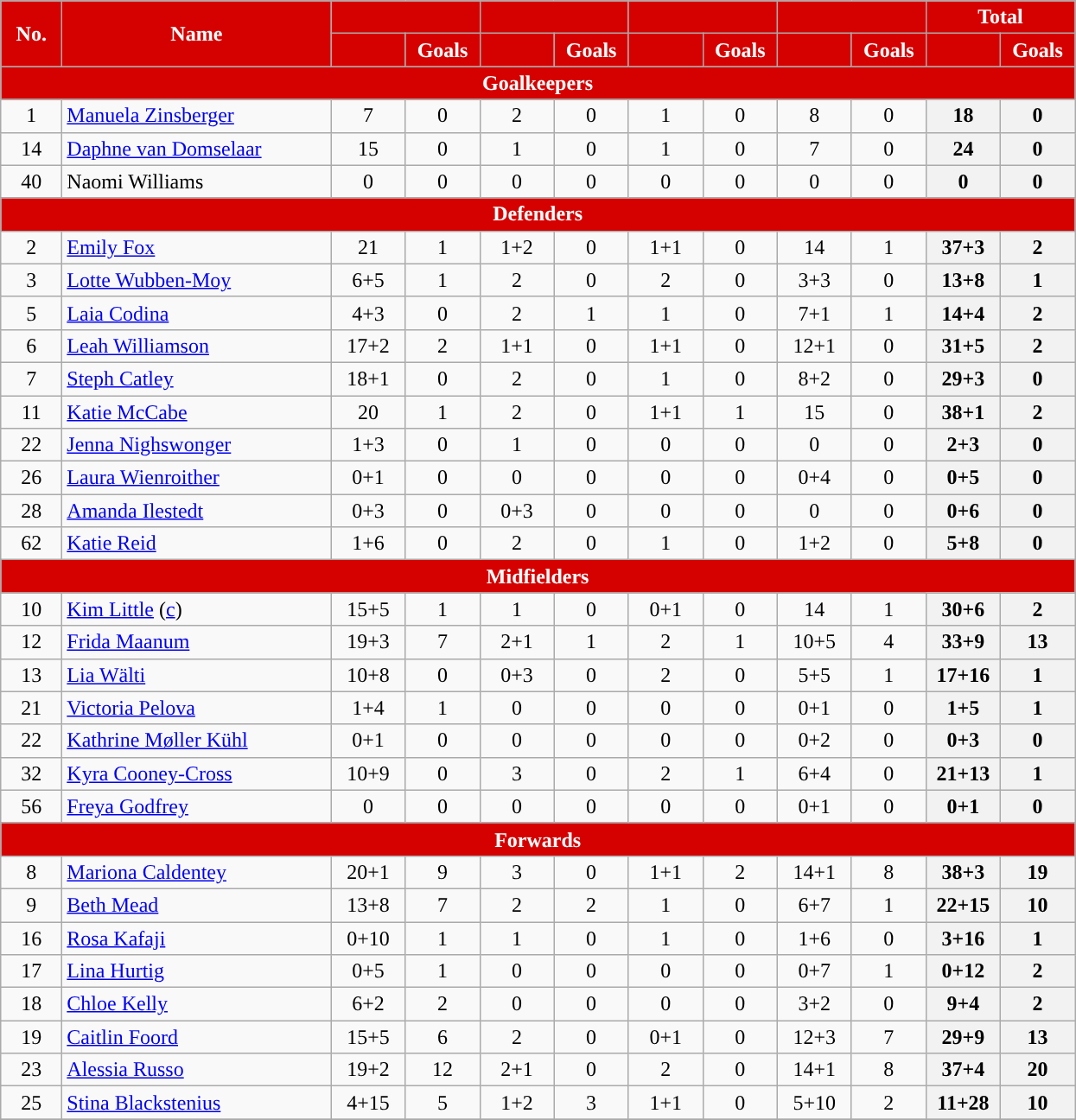<table class="wikitable" style="text-align:center; font-size:100%; ">
<tr>
<th style="background:#d50000; color:white; text-align:center; width:40px;" rowspan="2">No.</th>
<th style="background:#d50000; color:white; text-align:center; width:200px;" rowspan="2">Name</th>
<th style="background:#d50000; color:white; text-align:center;" colspan="2"><a href='#'></a></th>
<th style="background:#d50000; color:white; text-align:center;" colspan="2"><a href='#'></a></th>
<th style="background:#d50000; color:white; text-align:center;" colspan="2"><a href='#'></a></th>
<th style="background:#d50000; color:white; text-align:center;" colspan="2"><a href='#'></a></th>
<th style="background:#d50000; color:white; text-align:center;" colspan="2">Total</th>
</tr>
<tr>
<th style="background:#d50000; color:white; text-align:center; width:50px;"></th>
<th style="background:#d50000; color:white; text-align:center; width:50px;">Goals</th>
<th style="background:#d50000; color:white; text-align:center; width:50px;"></th>
<th style="background:#d50000; color:white; text-align:center; width:50px;">Goals</th>
<th style="background:#d50000; color:white; text-align:center; width:50px;"></th>
<th style="background:#d50000; color:white; text-align:center; width:50px;">Goals</th>
<th style="background:#d50000; color:white; text-align:center; width:50px;"></th>
<th style="background:#d50000; color:white; text-align:center; width:50px;">Goals</th>
<th style="background:#d50000; color:white; text-align:center; width:50px;"></th>
<th style="background:#d50000; color:white; text-align:center; width:50px;">Goals</th>
</tr>
<tr>
<th colspan="12" style="background:#d50000; color:white; text-align:center;">Goalkeepers</th>
</tr>
<tr>
<td>1</td>
<td align="left"> <a href='#'>Manuela Zinsberger</a></td>
<td>7</td>
<td>0</td>
<td>2</td>
<td>0</td>
<td>1</td>
<td>0</td>
<td>8</td>
<td>0</td>
<th>18</th>
<th>0</th>
</tr>
<tr>
<td>14</td>
<td align="left"> <a href='#'>Daphne van Domselaar</a></td>
<td>15</td>
<td>0</td>
<td>1</td>
<td>0</td>
<td>1</td>
<td>0</td>
<td>7</td>
<td>0</td>
<th>24</th>
<th>0</th>
</tr>
<tr>
<td>40</td>
<td align="left"> Naomi Williams</td>
<td>0</td>
<td>0</td>
<td>0</td>
<td>0</td>
<td>0</td>
<td>0</td>
<td>0</td>
<td>0</td>
<th>0</th>
<th>0</th>
</tr>
<tr>
<th colspan="12" style="background:#d50000; color:white; text-align:center;">Defenders</th>
</tr>
<tr>
<td>2</td>
<td align="left"> <a href='#'>Emily Fox</a></td>
<td>21</td>
<td>1</td>
<td>1+2</td>
<td>0</td>
<td>1+1</td>
<td>0</td>
<td>14</td>
<td>1</td>
<th>37+3</th>
<th>2</th>
</tr>
<tr>
<td>3</td>
<td align="left"> <a href='#'>Lotte Wubben-Moy</a></td>
<td>6+5</td>
<td>1</td>
<td>2</td>
<td>0</td>
<td>2</td>
<td>0</td>
<td>3+3</td>
<td>0</td>
<th>13+8</th>
<th>1</th>
</tr>
<tr>
<td>5</td>
<td align="left"> <a href='#'>Laia Codina</a></td>
<td>4+3</td>
<td>0</td>
<td>2</td>
<td>1</td>
<td>1</td>
<td>0</td>
<td>7+1</td>
<td>1</td>
<th>14+4</th>
<th>2</th>
</tr>
<tr>
<td>6</td>
<td align="left"> <a href='#'>Leah Williamson</a></td>
<td>17+2</td>
<td>2</td>
<td>1+1</td>
<td>0</td>
<td>1+1</td>
<td>0</td>
<td>12+1</td>
<td>0</td>
<th>31+5</th>
<th>2</th>
</tr>
<tr>
<td>7</td>
<td align="left"> <a href='#'>Steph Catley</a></td>
<td>18+1</td>
<td>0</td>
<td>2</td>
<td>0</td>
<td>1</td>
<td>0</td>
<td>8+2</td>
<td>0</td>
<th>29+3</th>
<th>0</th>
</tr>
<tr>
<td>11</td>
<td align="left"> <a href='#'>Katie McCabe</a></td>
<td>20</td>
<td>1</td>
<td>2</td>
<td>0</td>
<td>1+1</td>
<td>1</td>
<td>15</td>
<td>0</td>
<th>38+1</th>
<th>2</th>
</tr>
<tr>
<td>22</td>
<td align="left"> <a href='#'>Jenna Nighswonger</a></td>
<td>1+3</td>
<td>0</td>
<td>1</td>
<td>0</td>
<td>0</td>
<td>0</td>
<td>0</td>
<td>0</td>
<th>2+3</th>
<th>0</th>
</tr>
<tr>
<td>26</td>
<td align="left"> <a href='#'>Laura Wienroither</a></td>
<td>0+1</td>
<td>0</td>
<td>0</td>
<td>0</td>
<td>0</td>
<td>0</td>
<td>0+4</td>
<td>0</td>
<th>0+5</th>
<th>0</th>
</tr>
<tr>
<td>28</td>
<td align="left"> <a href='#'>Amanda Ilestedt</a></td>
<td>0+3</td>
<td>0</td>
<td>0+3</td>
<td>0</td>
<td>0</td>
<td>0</td>
<td>0</td>
<td>0</td>
<th>0+6</th>
<th>0</th>
</tr>
<tr>
<td>62</td>
<td align="left"> <a href='#'>Katie Reid</a></td>
<td>1+6</td>
<td>0</td>
<td>2</td>
<td>0</td>
<td>1</td>
<td>0</td>
<td>1+2</td>
<td>0</td>
<th>5+8</th>
<th>0</th>
</tr>
<tr>
<th colspan="12" style="background:#d50000; color:white; text-align:center;">Midfielders</th>
</tr>
<tr>
<td>10</td>
<td align="left"> <a href='#'>Kim Little</a> (<a href='#'>c</a>)</td>
<td>15+5</td>
<td>1</td>
<td>1</td>
<td>0</td>
<td>0+1</td>
<td>0</td>
<td>14</td>
<td>1</td>
<th>30+6</th>
<th>2</th>
</tr>
<tr>
<td>12</td>
<td align="left"> <a href='#'>Frida Maanum</a></td>
<td>19+3</td>
<td>7</td>
<td>2+1</td>
<td>1</td>
<td>2</td>
<td>1</td>
<td>10+5</td>
<td>4</td>
<th>33+9</th>
<th>13</th>
</tr>
<tr>
<td>13</td>
<td align="left"> <a href='#'>Lia Wälti</a></td>
<td>10+8</td>
<td>0</td>
<td>0+3</td>
<td>0</td>
<td>2</td>
<td>0</td>
<td>5+5</td>
<td>1</td>
<th>17+16</th>
<th>1</th>
</tr>
<tr>
<td>21</td>
<td align="left"> <a href='#'>Victoria Pelova</a></td>
<td>1+4</td>
<td>1</td>
<td>0</td>
<td>0</td>
<td>0</td>
<td>0</td>
<td>0+1</td>
<td>0</td>
<th>1+5</th>
<th>1</th>
</tr>
<tr>
<td>22</td>
<td align="left"> <a href='#'>Kathrine Møller Kühl</a></td>
<td>0+1</td>
<td>0</td>
<td>0</td>
<td>0</td>
<td>0</td>
<td>0</td>
<td>0+2</td>
<td>0</td>
<th>0+3</th>
<th>0</th>
</tr>
<tr>
<td>32</td>
<td align="left"> <a href='#'>Kyra Cooney-Cross</a></td>
<td>10+9</td>
<td>0</td>
<td>3</td>
<td>0</td>
<td>2</td>
<td>1</td>
<td>6+4</td>
<td>0</td>
<th>21+13</th>
<th>1</th>
</tr>
<tr>
<td>56</td>
<td align="left"> <a href='#'>Freya Godfrey</a></td>
<td>0</td>
<td>0</td>
<td>0</td>
<td>0</td>
<td>0</td>
<td>0</td>
<td>0+1</td>
<td>0</td>
<th>0+1</th>
<th>0</th>
</tr>
<tr>
<th colspan="12" style="background:#d50000; color:white; text-align:center;">Forwards</th>
</tr>
<tr>
<td>8</td>
<td align="left"> <a href='#'>Mariona Caldentey</a></td>
<td>20+1</td>
<td>9</td>
<td>3</td>
<td>0</td>
<td>1+1</td>
<td>2</td>
<td>14+1</td>
<td>8</td>
<th>38+3</th>
<th>19</th>
</tr>
<tr>
<td>9</td>
<td align="left"> <a href='#'>Beth Mead</a></td>
<td>13+8</td>
<td>7</td>
<td>2</td>
<td>2</td>
<td>1</td>
<td>0</td>
<td>6+7</td>
<td>1</td>
<th>22+15</th>
<th>10</th>
</tr>
<tr>
<td>16</td>
<td align="left"> <a href='#'>Rosa Kafaji</a></td>
<td>0+10</td>
<td>1</td>
<td>1</td>
<td>0</td>
<td>1</td>
<td>0</td>
<td>1+6</td>
<td>0</td>
<th>3+16</th>
<th>1</th>
</tr>
<tr>
<td>17</td>
<td align="left"> <a href='#'>Lina Hurtig</a></td>
<td>0+5</td>
<td>1</td>
<td>0</td>
<td>0</td>
<td>0</td>
<td>0</td>
<td>0+7</td>
<td>1</td>
<th>0+12</th>
<th>2</th>
</tr>
<tr>
<td>18</td>
<td align="left"> <a href='#'>Chloe Kelly</a></td>
<td>6+2</td>
<td>2</td>
<td>0</td>
<td>0</td>
<td>0</td>
<td>0</td>
<td>3+2</td>
<td>0</td>
<th>9+4</th>
<th>2</th>
</tr>
<tr>
<td>19</td>
<td align="left"> <a href='#'>Caitlin Foord</a></td>
<td>15+5</td>
<td>6</td>
<td>2</td>
<td>0</td>
<td>0+1</td>
<td>0</td>
<td>12+3</td>
<td>7</td>
<th>29+9</th>
<th>13</th>
</tr>
<tr>
<td>23</td>
<td align="left"> <a href='#'>Alessia Russo</a></td>
<td>19+2</td>
<td>12</td>
<td>2+1</td>
<td>0</td>
<td>2</td>
<td>0</td>
<td>14+1</td>
<td>8</td>
<th>37+4</th>
<th>20</th>
</tr>
<tr>
<td>25</td>
<td align="left"> <a href='#'>Stina Blackstenius</a></td>
<td>4+15</td>
<td>5</td>
<td>1+2</td>
<td>3</td>
<td>1+1</td>
<td>0</td>
<td>5+10</td>
<td>2</td>
<th>11+28</th>
<th>10</th>
</tr>
<tr>
</tr>
</table>
